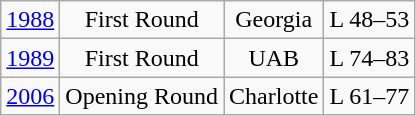<table class="wikitable">
<tr align="center">
<td><a href='#'>1988</a></td>
<td>First Round</td>
<td>Georgia</td>
<td>L 48–53</td>
</tr>
<tr align="center">
<td><a href='#'>1989</a></td>
<td>First Round</td>
<td>UAB</td>
<td>L 74–83</td>
</tr>
<tr align="center">
<td><a href='#'>2006</a></td>
<td>Opening Round</td>
<td>Charlotte</td>
<td>L 61–77</td>
</tr>
</table>
